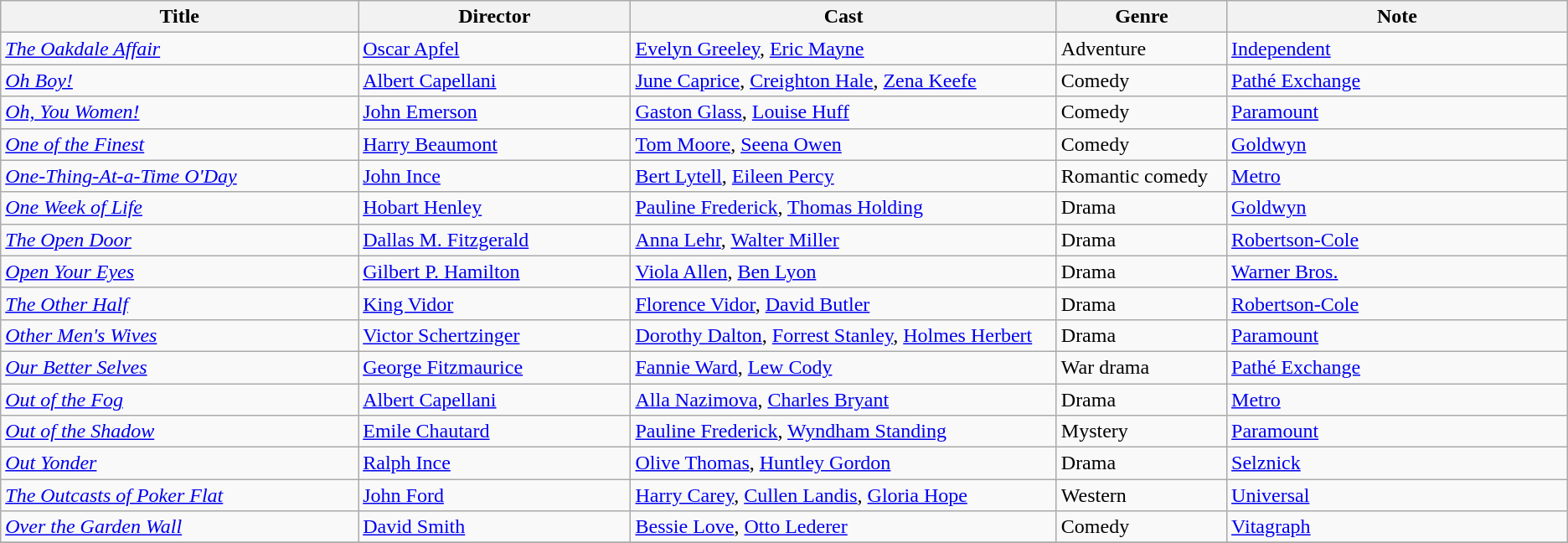<table class="wikitable">
<tr>
<th style="width:21%;">Title</th>
<th style="width:16%;">Director</th>
<th style="width:25%;">Cast</th>
<th style="width:10%;">Genre</th>
<th style="width:20%;">Note</th>
</tr>
<tr>
<td><em><a href='#'>The Oakdale Affair</a></em></td>
<td><a href='#'>Oscar Apfel</a></td>
<td><a href='#'>Evelyn Greeley</a>, <a href='#'>Eric Mayne</a></td>
<td>Adventure</td>
<td><a href='#'>Independent</a></td>
</tr>
<tr>
<td><em><a href='#'>Oh Boy!</a></em></td>
<td><a href='#'>Albert Capellani</a></td>
<td><a href='#'>June Caprice</a>, <a href='#'>Creighton Hale</a>, <a href='#'>Zena Keefe</a></td>
<td>Comedy</td>
<td><a href='#'>Pathé Exchange</a></td>
</tr>
<tr>
<td><em><a href='#'>Oh, You Women!</a></em></td>
<td><a href='#'>John Emerson</a></td>
<td><a href='#'>Gaston Glass</a>, <a href='#'>Louise Huff</a></td>
<td>Comedy</td>
<td><a href='#'>Paramount</a></td>
</tr>
<tr>
<td><em><a href='#'>One of the Finest</a></em></td>
<td><a href='#'>Harry Beaumont</a></td>
<td><a href='#'>Tom Moore</a>, <a href='#'>Seena Owen</a></td>
<td>Comedy</td>
<td><a href='#'>Goldwyn</a></td>
</tr>
<tr>
<td><em><a href='#'>One-Thing-At-a-Time O'Day</a></em></td>
<td><a href='#'>John Ince</a></td>
<td><a href='#'>Bert Lytell</a>, <a href='#'>Eileen Percy</a></td>
<td>Romantic comedy</td>
<td><a href='#'>Metro</a></td>
</tr>
<tr>
<td><em><a href='#'>One Week of Life</a></em></td>
<td><a href='#'>Hobart Henley</a></td>
<td><a href='#'>Pauline Frederick</a>, <a href='#'>Thomas Holding</a></td>
<td>Drama</td>
<td><a href='#'>Goldwyn</a></td>
</tr>
<tr>
<td><em><a href='#'>The Open Door</a></em></td>
<td><a href='#'>Dallas M. Fitzgerald</a></td>
<td><a href='#'>Anna Lehr</a>, <a href='#'>Walter Miller</a></td>
<td>Drama</td>
<td><a href='#'>Robertson-Cole</a></td>
</tr>
<tr>
<td><em><a href='#'>Open Your Eyes</a></em></td>
<td><a href='#'>Gilbert P. Hamilton</a></td>
<td><a href='#'>Viola Allen</a>, <a href='#'>Ben Lyon</a></td>
<td>Drama</td>
<td><a href='#'>Warner Bros.</a></td>
</tr>
<tr>
<td><em><a href='#'>The Other Half</a></em></td>
<td><a href='#'>King Vidor</a></td>
<td><a href='#'>Florence Vidor</a>, <a href='#'>David Butler</a></td>
<td>Drama</td>
<td><a href='#'>Robertson-Cole</a></td>
</tr>
<tr>
<td><em><a href='#'>Other Men's Wives</a></em></td>
<td><a href='#'>Victor Schertzinger</a></td>
<td><a href='#'>Dorothy Dalton</a>, <a href='#'>Forrest Stanley</a>, <a href='#'>Holmes Herbert</a></td>
<td>Drama</td>
<td><a href='#'>Paramount</a></td>
</tr>
<tr>
<td><em><a href='#'>Our Better Selves</a></em></td>
<td><a href='#'>George Fitzmaurice</a></td>
<td><a href='#'>Fannie Ward</a>, <a href='#'>Lew Cody</a></td>
<td>War drama</td>
<td><a href='#'>Pathé Exchange</a></td>
</tr>
<tr>
<td><em><a href='#'>Out of the Fog</a></em></td>
<td><a href='#'>Albert Capellani</a></td>
<td><a href='#'>Alla Nazimova</a>, <a href='#'>Charles Bryant</a></td>
<td>Drama</td>
<td><a href='#'>Metro</a></td>
</tr>
<tr>
<td><em><a href='#'>Out of the Shadow</a></em></td>
<td><a href='#'>Emile Chautard</a></td>
<td><a href='#'>Pauline Frederick</a>, <a href='#'>Wyndham Standing</a></td>
<td>Mystery</td>
<td><a href='#'>Paramount</a></td>
</tr>
<tr>
<td><em><a href='#'>Out Yonder</a></em></td>
<td><a href='#'>Ralph Ince</a></td>
<td><a href='#'>Olive Thomas</a>, <a href='#'>Huntley Gordon</a></td>
<td>Drama</td>
<td><a href='#'>Selznick</a></td>
</tr>
<tr>
<td><em><a href='#'>The Outcasts of Poker Flat</a></em></td>
<td><a href='#'>John Ford</a></td>
<td><a href='#'>Harry Carey</a>, <a href='#'>Cullen Landis</a>, <a href='#'>Gloria Hope</a></td>
<td>Western</td>
<td><a href='#'>Universal</a></td>
</tr>
<tr>
<td><em><a href='#'>Over the Garden Wall</a></em></td>
<td><a href='#'>David Smith</a></td>
<td><a href='#'>Bessie Love</a>, <a href='#'>Otto Lederer</a></td>
<td>Comedy</td>
<td><a href='#'>Vitagraph</a></td>
</tr>
<tr>
</tr>
</table>
